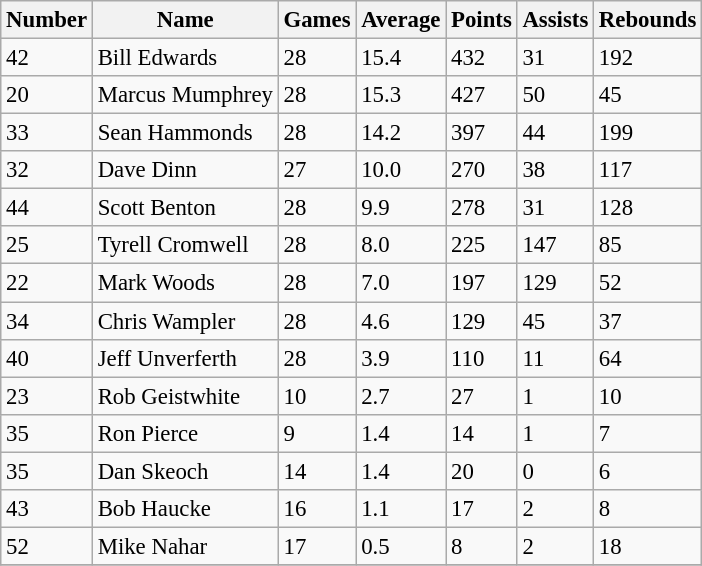<table class="wikitable" style="font-size: 95%;">
<tr>
<th>Number</th>
<th>Name</th>
<th>Games</th>
<th>Average</th>
<th>Points</th>
<th>Assists</th>
<th>Rebounds</th>
</tr>
<tr>
<td>42</td>
<td>Bill Edwards</td>
<td>28</td>
<td>15.4</td>
<td>432</td>
<td>31</td>
<td>192</td>
</tr>
<tr>
<td>20</td>
<td>Marcus Mumphrey</td>
<td>28</td>
<td>15.3</td>
<td>427</td>
<td>50</td>
<td>45</td>
</tr>
<tr>
<td>33</td>
<td>Sean Hammonds</td>
<td>28</td>
<td>14.2</td>
<td>397</td>
<td>44</td>
<td>199</td>
</tr>
<tr>
<td>32</td>
<td>Dave Dinn</td>
<td>27</td>
<td>10.0</td>
<td>270</td>
<td>38</td>
<td>117</td>
</tr>
<tr>
<td>44</td>
<td>Scott Benton</td>
<td>28</td>
<td>9.9</td>
<td>278</td>
<td>31</td>
<td>128</td>
</tr>
<tr>
<td>25</td>
<td>Tyrell Cromwell</td>
<td>28</td>
<td>8.0</td>
<td>225</td>
<td>147</td>
<td>85</td>
</tr>
<tr>
<td>22</td>
<td>Mark Woods</td>
<td>28</td>
<td>7.0</td>
<td>197</td>
<td>129</td>
<td>52</td>
</tr>
<tr>
<td>34</td>
<td>Chris Wampler</td>
<td>28</td>
<td>4.6</td>
<td>129</td>
<td>45</td>
<td>37</td>
</tr>
<tr>
<td>40</td>
<td>Jeff Unverferth</td>
<td>28</td>
<td>3.9</td>
<td>110</td>
<td>11</td>
<td>64</td>
</tr>
<tr>
<td>23</td>
<td>Rob Geistwhite</td>
<td>10</td>
<td>2.7</td>
<td>27</td>
<td>1</td>
<td>10</td>
</tr>
<tr>
<td>35</td>
<td>Ron Pierce</td>
<td>9</td>
<td>1.4</td>
<td>14</td>
<td>1</td>
<td>7</td>
</tr>
<tr>
<td>35</td>
<td>Dan Skeoch</td>
<td>14</td>
<td>1.4</td>
<td>20</td>
<td>0</td>
<td>6</td>
</tr>
<tr>
<td>43</td>
<td>Bob Haucke</td>
<td>16</td>
<td>1.1</td>
<td>17</td>
<td>2</td>
<td>8</td>
</tr>
<tr>
<td>52</td>
<td>Mike Nahar</td>
<td>17</td>
<td>0.5</td>
<td>8</td>
<td>2</td>
<td>18</td>
</tr>
<tr>
</tr>
</table>
